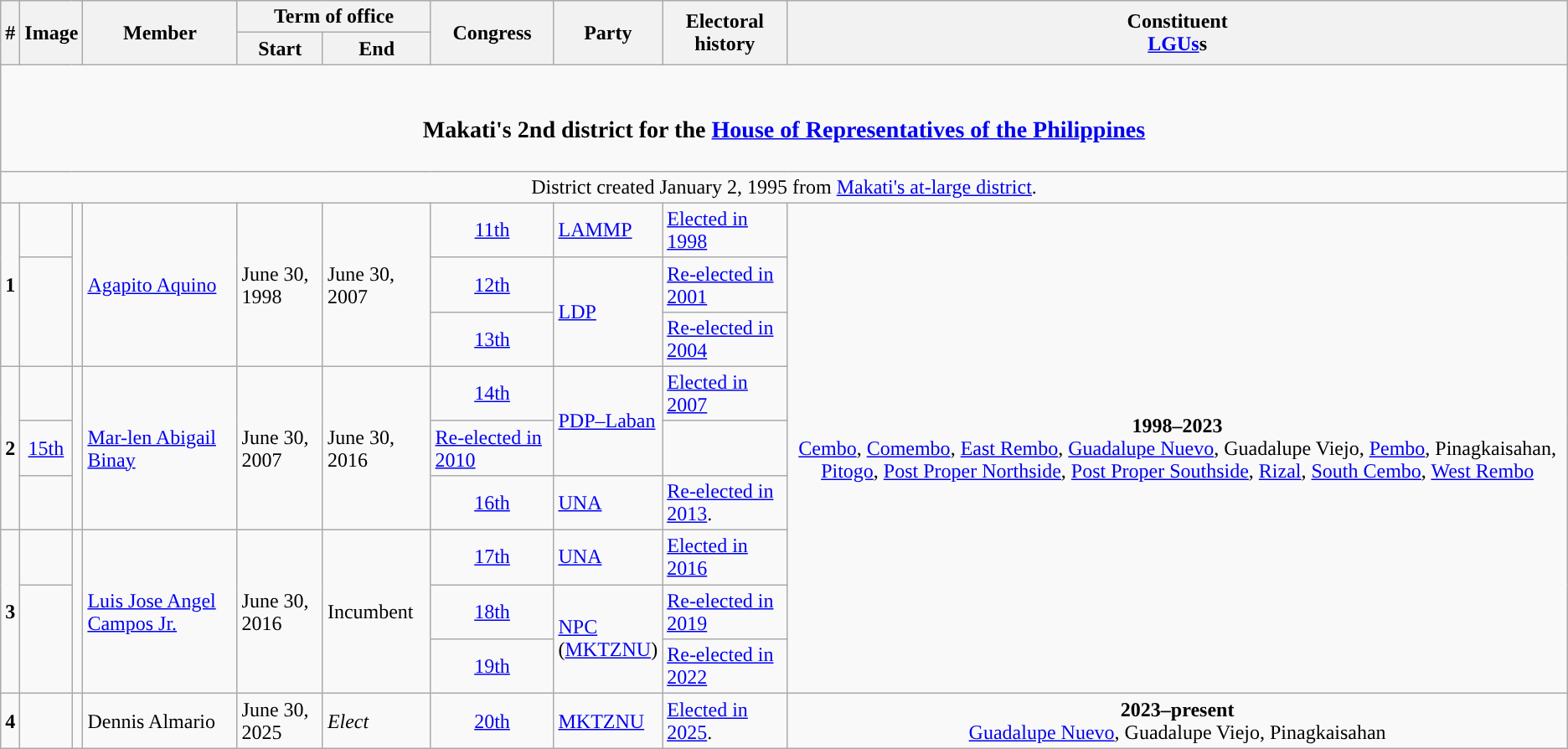<table class=wikitable>
<tr>
<th rowspan="2">#</th>
<th rowspan="2" colspan=2>Image</th>
<th rowspan="2">Member</th>
<th colspan=2>Term of office</th>
<th rowspan="2">Congress</th>
<th rowspan="2">Party</th>
<th rowspan="2">Electoral history</th>
<th rowspan="2">Constituent<br><a href='#'>LGUs</a>s</th>
</tr>
<tr>
<th>Start</th>
<th>End</th>
</tr>
<tr>
<td colspan="10" style="text-align:center;"><br><h3>Makati's 2nd district for the <a href='#'>House of Representatives of the Philippines</a></h3></td>
</tr>
<tr>
<td colspan="10" style="text-align:center;">District created January 2, 1995 from <a href='#'>Makati's at-large district</a>.</td>
</tr>
<tr>
<td rowspan="3" style="text-align:center;"><strong>1</strong></td>
<td style="color:inherit;background:"></td>
<td rowspan="3"></td>
<td rowspan="3"><a href='#'>Agapito Aquino</a><br></td>
<td rowspan="3">June 30, 1998</td>
<td rowspan="3">June 30, 2007</td>
<td style="text-align:center;"><a href='#'>11th</a></td>
<td><a href='#'>LAMMP</a></td>
<td><a href='#'>Elected in 1998</a></td>
<td rowspan="9" style="text-align:center;"><strong>1998–2023</strong><br><a href='#'>Cembo</a>, <a href='#'>Comembo</a>, <a href='#'>East Rembo</a>, <a href='#'>Guadalupe Nuevo</a>, Guadalupe Viejo, <a href='#'>Pembo</a>, Pinagkaisahan, <a href='#'>Pitogo</a>, <a href='#'>Post Proper Northside</a>, <a href='#'>Post Proper Southside</a>, <a href='#'>Rizal</a>, <a href='#'>South Cembo</a>, <a href='#'>West Rembo</a></td>
</tr>
<tr>
<td rowspan="2" style="color:inherit;background:"></td>
<td style="text-align:center;"><a href='#'>12th</a></td>
<td rowspan="2"><a href='#'>LDP</a></td>
<td><a href='#'>Re-elected in 2001</a></td>
</tr>
<tr>
<td style="text-align:center;"><a href='#'>13th</a></td>
<td><a href='#'>Re-elected in 2004</a></td>
</tr>
<tr>
<td rowspan="3" style="text-align:center;"><strong>2</strong></td>
<td style="background:"></td>
<td rowspan="3"></td>
<td rowspan="3"><a href='#'>Mar-len Abigail Binay</a><br></td>
<td rowspan="3">June 30, 2007</td>
<td rowspan="3">June 30, 2016</td>
<td style="text-align:center;"><a href='#'>14th</a></td>
<td rowspan="2"><a href='#'>PDP–Laban</a></td>
<td><a href='#'>Elected in 2007</a></td>
</tr>
<tr>
<td style="text-align:center;"><a href='#'>15th</a></td>
<td><a href='#'>Re-elected in 2010</a></td>
</tr>
<tr>
<td style="color:inherit;background:"></td>
<td style="text-align:center;"><a href='#'>16th</a></td>
<td><a href='#'>UNA</a></td>
<td><a href='#'>Re-elected in 2013</a>.</td>
</tr>
<tr>
<td rowspan="3" style="text-align:center;"><strong>3</strong></td>
<td style="color:inherit;background:"></td>
<td rowspan="3"></td>
<td rowspan="3"><a href='#'>Luis Jose Angel Campos Jr.</a><br></td>
<td rowspan="3">June 30, 2016</td>
<td rowspan="3">Incumbent</td>
<td style="text-align:center;"><a href='#'>17th</a></td>
<td><a href='#'>UNA</a></td>
<td><a href='#'>Elected in 2016</a></td>
</tr>
<tr>
<td rowspan="2" style="color:inherit;background:"></td>
<td style="text-align:center;"><a href='#'>18th</a></td>
<td rowspan="2"><a href='#'>NPC</a><br>(<a href='#'>MKTZNU</a>)</td>
<td><a href='#'>Re-elected in 2019</a></td>
</tr>
<tr>
<td style="text-align:center;"><a href='#'>19th</a></td>
<td><a href='#'>Re-elected in 2022</a></td>
</tr>
<tr>
<td style="text-align:center;"><strong>4</strong></td>
<td style="color:inherit;background:"></td>
<td></td>
<td>Dennis Almario<br></td>
<td>June 30, 2025</td>
<td><em>Elect</em></td>
<td style="text-align:center;"><a href='#'>20th</a></td>
<td><a href='#'>MKTZNU</a></td>
<td><a href='#'>Elected in 2025</a>.</td>
<td style="text-align:center;"><strong>2023–present</strong><br><a href='#'>Guadalupe Nuevo</a>, Guadalupe Viejo, Pinagkaisahan</td>
</tr>
</table>
